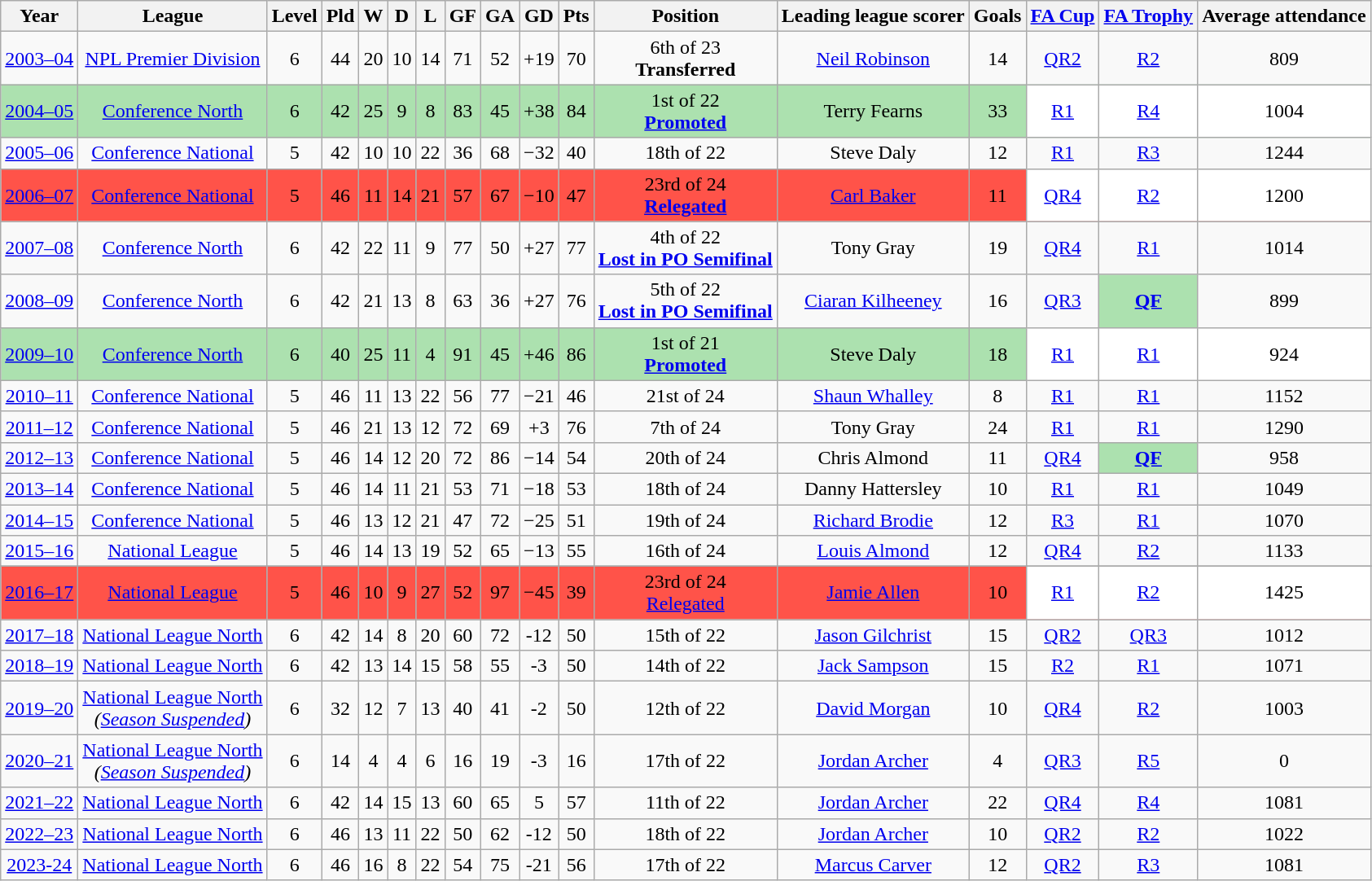<table class="wikitable">
<tr>
<th>Year</th>
<th>League</th>
<th>Level</th>
<th>Pld</th>
<th>W</th>
<th>D</th>
<th>L</th>
<th>GF</th>
<th>GA</th>
<th>GD</th>
<th>Pts</th>
<th>Position</th>
<th>Leading league scorer</th>
<th>Goals</th>
<th><a href='#'>FA Cup</a></th>
<th><a href='#'>FA Trophy</a></th>
<th>Average attendance</th>
</tr>
<tr align="center">
<td><a href='#'>2003–04</a></td>
<td><a href='#'>NPL Premier Division</a></td>
<td>6</td>
<td>44</td>
<td>20</td>
<td>10</td>
<td>14</td>
<td>71</td>
<td>52</td>
<td>+19</td>
<td>70</td>
<td>6th of 23<br><strong>Transferred</strong></td>
<td><a href='#'>Neil Robinson</a></td>
<td>14</td>
<td><a href='#'>QR2</a></td>
<td><a href='#'>R2</a></td>
<td>809</td>
</tr>
<tr bgcolor="#ACE1AF" align="center">
<td><a href='#'>2004–05</a></td>
<td><a href='#'>Conference North</a></td>
<td>6</td>
<td>42</td>
<td>25</td>
<td>9</td>
<td>8</td>
<td>83</td>
<td>45</td>
<td>+38</td>
<td>84</td>
<td>1st of 22<br><strong><a href='#'>Promoted</a></strong></td>
<td>Terry Fearns</td>
<td>33</td>
<td bgcolor=White><a href='#'>R1</a></td>
<td bgcolor=White><a href='#'>R4</a></td>
<td bgcolor=White>1004</td>
</tr>
<tr align="center">
<td><a href='#'>2005–06</a></td>
<td><a href='#'>Conference National</a></td>
<td>5</td>
<td>42</td>
<td>10</td>
<td>10</td>
<td>22</td>
<td>36</td>
<td>68</td>
<td>−32</td>
<td>40</td>
<td>18th of 22</td>
<td>Steve Daly</td>
<td>12</td>
<td><a href='#'>R1</a></td>
<td><a href='#'>R3</a></td>
<td>1244</td>
</tr>
<tr bgcolor="#FF5349" align="center">
<td><a href='#'>2006–07</a></td>
<td><a href='#'>Conference National</a></td>
<td>5</td>
<td>46</td>
<td>11</td>
<td>14</td>
<td>21</td>
<td>57</td>
<td>67</td>
<td>−10</td>
<td>47</td>
<td>23rd of 24<br><strong><a href='#'>Relegated</a></strong></td>
<td><a href='#'>Carl Baker</a></td>
<td>11</td>
<td bgcolor=White><a href='#'>QR4</a></td>
<td bgcolor=White><a href='#'>R2</a></td>
<td bgcolor=White>1200</td>
</tr>
<tr align="center">
<td><a href='#'>2007–08</a></td>
<td><a href='#'>Conference North</a></td>
<td>6</td>
<td>42</td>
<td>22</td>
<td>11</td>
<td>9</td>
<td>77</td>
<td>50</td>
<td>+27</td>
<td>77</td>
<td>4th of 22<br><strong><a href='#'>Lost in PO Semifinal</a></strong></td>
<td>Tony Gray</td>
<td>19</td>
<td><a href='#'>QR4</a></td>
<td><a href='#'>R1</a></td>
<td>1014</td>
</tr>
<tr align="center">
<td><a href='#'>2008–09</a></td>
<td><a href='#'>Conference North</a></td>
<td>6</td>
<td>42</td>
<td>21</td>
<td>13</td>
<td>8</td>
<td>63</td>
<td>36</td>
<td>+27</td>
<td>76</td>
<td>5th of 22<br><strong><a href='#'>Lost in PO Semifinal</a></strong></td>
<td><a href='#'>Ciaran Kilheeney</a></td>
<td>16</td>
<td><a href='#'>QR3</a></td>
<td bgcolor="#ACE1AF"><a href='#'><strong>QF</strong></a></td>
<td>899</td>
</tr>
<tr bgcolor="#ACE1AF" align="center">
<td><a href='#'>2009–10</a></td>
<td><a href='#'>Conference North</a></td>
<td>6</td>
<td>40</td>
<td>25</td>
<td>11</td>
<td>4</td>
<td>91</td>
<td>45</td>
<td>+46</td>
<td>86</td>
<td>1st of 21<br><strong><a href='#'>Promoted</a></strong></td>
<td>Steve Daly</td>
<td>18</td>
<td bgcolor=White><a href='#'>R1</a></td>
<td bgcolor=White><a href='#'>R1</a></td>
<td bgcolor=White>924</td>
</tr>
<tr align="center">
<td><a href='#'>2010–11</a></td>
<td><a href='#'>Conference National</a></td>
<td>5</td>
<td>46</td>
<td>11</td>
<td>13</td>
<td>22</td>
<td>56</td>
<td>77</td>
<td>−21</td>
<td>46</td>
<td>21st of 24</td>
<td><a href='#'>Shaun Whalley</a></td>
<td>8</td>
<td><a href='#'>R1</a></td>
<td><a href='#'>R1</a></td>
<td>1152</td>
</tr>
<tr align="center">
<td><a href='#'>2011–12</a></td>
<td><a href='#'>Conference National</a></td>
<td>5</td>
<td>46</td>
<td>21</td>
<td>13</td>
<td>12</td>
<td>72</td>
<td>69</td>
<td>+3</td>
<td>76</td>
<td>7th of 24</td>
<td>Tony Gray</td>
<td>24</td>
<td><a href='#'>R1</a></td>
<td><a href='#'>R1</a></td>
<td>1290</td>
</tr>
<tr align="center">
<td><a href='#'>2012–13</a></td>
<td><a href='#'>Conference National</a></td>
<td>5</td>
<td>46</td>
<td>14</td>
<td>12</td>
<td>20</td>
<td>72</td>
<td>86</td>
<td>−14</td>
<td>54</td>
<td>20th of 24</td>
<td>Chris Almond</td>
<td>11</td>
<td><a href='#'>QR4</a></td>
<td bgcolor="#ACE1AF"><a href='#'><strong>QF</strong></a></td>
<td>958</td>
</tr>
<tr align="center">
<td><a href='#'>2013–14</a></td>
<td><a href='#'>Conference National</a></td>
<td>5</td>
<td>46</td>
<td>14</td>
<td>11</td>
<td>21</td>
<td>53</td>
<td>71</td>
<td>−18</td>
<td>53</td>
<td>18th of 24</td>
<td>Danny Hattersley</td>
<td>10</td>
<td><a href='#'>R1</a></td>
<td><a href='#'>R1</a></td>
<td>1049</td>
</tr>
<tr align="center">
<td><a href='#'>2014–15</a></td>
<td><a href='#'>Conference National</a></td>
<td>5</td>
<td>46</td>
<td>13</td>
<td>12</td>
<td>21</td>
<td>47</td>
<td>72</td>
<td>−25</td>
<td>51</td>
<td>19th of 24</td>
<td><a href='#'>Richard Brodie</a></td>
<td>12</td>
<td><a href='#'>R3</a></td>
<td><a href='#'>R1</a></td>
<td>1070</td>
</tr>
<tr align="center">
<td><a href='#'>2015–16</a></td>
<td><a href='#'>National League</a></td>
<td>5</td>
<td>46</td>
<td>14</td>
<td>13</td>
<td>19</td>
<td>52</td>
<td>65</td>
<td>−13</td>
<td>55</td>
<td>16th of 24</td>
<td><a href='#'>Louis Almond</a></td>
<td>12</td>
<td><a href='#'>QR4</a></td>
<td><a href='#'>R2</a></td>
<td>1133</td>
</tr>
<tr align="center">
</tr>
<tr bgcolor="#FF5349" align="center">
<td><a href='#'>2016–17</a></td>
<td><a href='#'>National League</a></td>
<td>5</td>
<td>46</td>
<td>10</td>
<td>9</td>
<td>27</td>
<td>52</td>
<td>97</td>
<td>−45</td>
<td>39</td>
<td>23rd of 24<br><a href='#'>Relegated</a></td>
<td><a href='#'>Jamie Allen</a></td>
<td>10</td>
<td bgcolor=White><a href='#'>R1</a></td>
<td bgcolor=White><a href='#'>R2</a></td>
<td bgcolor=White>1425</td>
</tr>
<tr align="center">
<td><a href='#'>2017–18</a></td>
<td><a href='#'>National League North</a></td>
<td>6</td>
<td>42</td>
<td>14</td>
<td>8</td>
<td>20</td>
<td>60</td>
<td>72</td>
<td>-12</td>
<td>50</td>
<td>15th of 22</td>
<td><a href='#'>Jason Gilchrist</a></td>
<td>15</td>
<td><a href='#'>QR2</a></td>
<td><a href='#'>QR3</a></td>
<td>1012</td>
</tr>
<tr align="center">
<td><a href='#'>2018–19</a></td>
<td><a href='#'>National League North</a></td>
<td>6</td>
<td>42</td>
<td>13</td>
<td>14</td>
<td>15</td>
<td>58</td>
<td>55</td>
<td>-3</td>
<td>50</td>
<td>14th of 22</td>
<td><a href='#'>Jack Sampson</a></td>
<td>15</td>
<td><a href='#'>R2</a></td>
<td><a href='#'>R1</a></td>
<td>1071</td>
</tr>
<tr align="center">
<td><a href='#'>2019–20</a></td>
<td><a href='#'>National League North</a><br><em>(</em><a href='#'><em>Season Suspended</em></a><em>)</em></td>
<td>6</td>
<td>32</td>
<td>12</td>
<td>7</td>
<td>13</td>
<td>40</td>
<td>41</td>
<td>-2</td>
<td>50</td>
<td>12th of 22</td>
<td><a href='#'>David Morgan</a></td>
<td>10</td>
<td><a href='#'>QR4</a></td>
<td><a href='#'>R2</a></td>
<td>1003</td>
</tr>
<tr align="center">
<td><a href='#'>2020–21</a></td>
<td><a href='#'>National League North</a><br><em>(</em><a href='#'><em>Season Suspended</em></a><em>)</em></td>
<td>6</td>
<td>14</td>
<td>4</td>
<td>4</td>
<td>6</td>
<td>16</td>
<td>19</td>
<td>-3</td>
<td>16</td>
<td>17th of 22</td>
<td><a href='#'>Jordan Archer</a></td>
<td>4</td>
<td><a href='#'>QR3</a></td>
<td><a href='#'>R5</a></td>
<td>0</td>
</tr>
<tr align="center">
<td><a href='#'>2021–22</a></td>
<td><a href='#'>National League North</a></td>
<td>6</td>
<td>42</td>
<td>14</td>
<td>15</td>
<td>13</td>
<td>60</td>
<td>65</td>
<td>5</td>
<td>57</td>
<td>11th of 22</td>
<td><a href='#'>Jordan Archer</a></td>
<td>22</td>
<td><a href='#'>QR4</a></td>
<td><a href='#'>R4</a></td>
<td>1081</td>
</tr>
<tr align="center">
<td><a href='#'>2022–23</a></td>
<td><a href='#'>National League North</a></td>
<td>6</td>
<td>46</td>
<td>13</td>
<td>11</td>
<td>22</td>
<td>50</td>
<td>62</td>
<td>-12</td>
<td>50</td>
<td>18th of 22</td>
<td><a href='#'>Jordan Archer</a></td>
<td>10</td>
<td><a href='#'>QR2</a></td>
<td><a href='#'>R2</a></td>
<td>1022</td>
</tr>
<tr align="center">
<td><a href='#'>2023-24</a></td>
<td><a href='#'>National League North</a></td>
<td>6</td>
<td>46</td>
<td>16</td>
<td>8</td>
<td>22</td>
<td>54</td>
<td>75</td>
<td>-21</td>
<td>56</td>
<td>17th of 22</td>
<td><a href='#'>Marcus Carver</a></td>
<td>12</td>
<td><a href='#'>QR2</a></td>
<td><a href='#'>R3</a></td>
<td>1081</td>
</tr>
</table>
